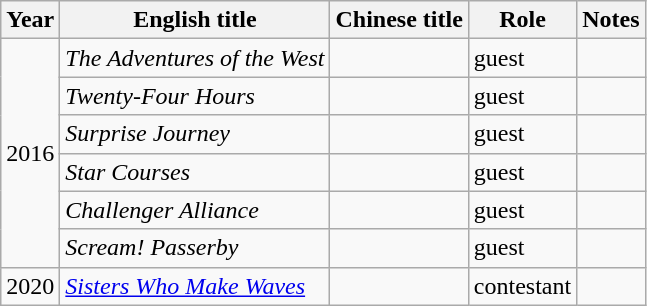<table class="wikitable">
<tr>
<th>Year</th>
<th>English title</th>
<th>Chinese title</th>
<th>Role</th>
<th>Notes</th>
</tr>
<tr>
<td rowspan="6">2016</td>
<td><em>The Adventures of the West</em></td>
<td></td>
<td>guest</td>
<td></td>
</tr>
<tr>
<td><em>Twenty-Four Hours</em></td>
<td></td>
<td>guest</td>
<td></td>
</tr>
<tr>
<td><em>Surprise Journey</em></td>
<td></td>
<td>guest</td>
<td></td>
</tr>
<tr>
<td><em>Star Courses</em></td>
<td></td>
<td>guest</td>
<td></td>
</tr>
<tr>
<td><em>Challenger Alliance</em></td>
<td></td>
<td>guest</td>
<td></td>
</tr>
<tr>
<td><em>Scream! Passerby</em></td>
<td></td>
<td>guest</td>
<td></td>
</tr>
<tr>
<td>2020</td>
<td><em><a href='#'>Sisters Who Make Waves</a></em></td>
<td></td>
<td>contestant</td>
<td></td>
</tr>
</table>
